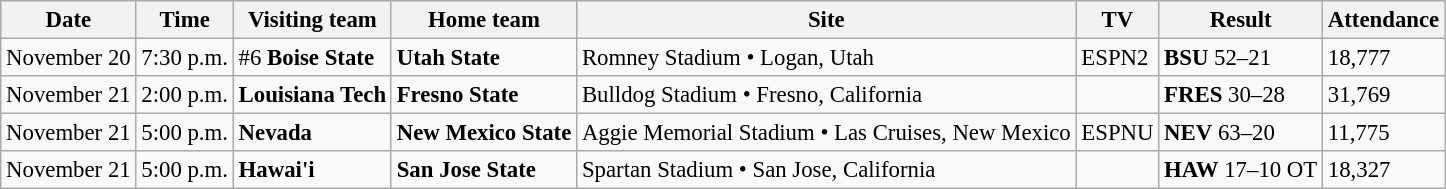<table class="wikitable" style="font-size:95%;">
<tr>
<th>Date</th>
<th>Time</th>
<th>Visiting team</th>
<th>Home team</th>
<th>Site</th>
<th>TV</th>
<th>Result</th>
<th>Attendance</th>
</tr>
<tr bgcolor=>
<td>November 20</td>
<td>7:30 p.m.</td>
<td>#6 <strong>Boise State</strong></td>
<td><strong>Utah State</strong></td>
<td>Romney Stadium • Logan, Utah</td>
<td>ESPN2</td>
<td><strong>BSU</strong> 52–21</td>
<td>18,777</td>
</tr>
<tr bgcolor=>
<td>November 21</td>
<td>2:00 p.m.</td>
<td><strong>Louisiana Tech</strong></td>
<td><strong>Fresno State</strong></td>
<td>Bulldog Stadium • Fresno, California</td>
<td></td>
<td><strong>FRES</strong> 30–28</td>
<td>31,769</td>
</tr>
<tr bgcolor=>
<td>November 21</td>
<td>5:00 p.m.</td>
<td><strong>Nevada</strong></td>
<td><strong>New Mexico State</strong></td>
<td>Aggie Memorial Stadium • Las Cruises, New Mexico</td>
<td>ESPNU</td>
<td><strong>NEV</strong> 63–20</td>
<td>11,775</td>
</tr>
<tr bgcolor=>
<td>November 21</td>
<td>5:00 p.m.</td>
<td><strong>Hawai'i</strong></td>
<td><strong>San Jose State</strong></td>
<td>Spartan Stadium  • San Jose, California</td>
<td></td>
<td><strong>HAW</strong> 17–10 OT</td>
<td>18,327</td>
</tr>
</table>
